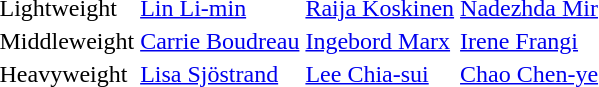<table>
<tr>
<td>Lightweight<br></td>
<td> <a href='#'>Lin Li-min</a></td>
<td> <a href='#'>Raija Koskinen</a></td>
<td> <a href='#'>Nadezhda Mir</a></td>
</tr>
<tr>
<td>Middleweight<br></td>
<td> <a href='#'>Carrie Boudreau</a></td>
<td> <a href='#'>Ingebord Marx</a></td>
<td> <a href='#'>Irene Frangi</a></td>
</tr>
<tr>
<td>Heavyweight<br></td>
<td> <a href='#'>Lisa Sjöstrand</a></td>
<td> <a href='#'>Lee Chia-sui</a></td>
<td> <a href='#'>Chao Chen-ye</a></td>
</tr>
<tr>
</tr>
</table>
